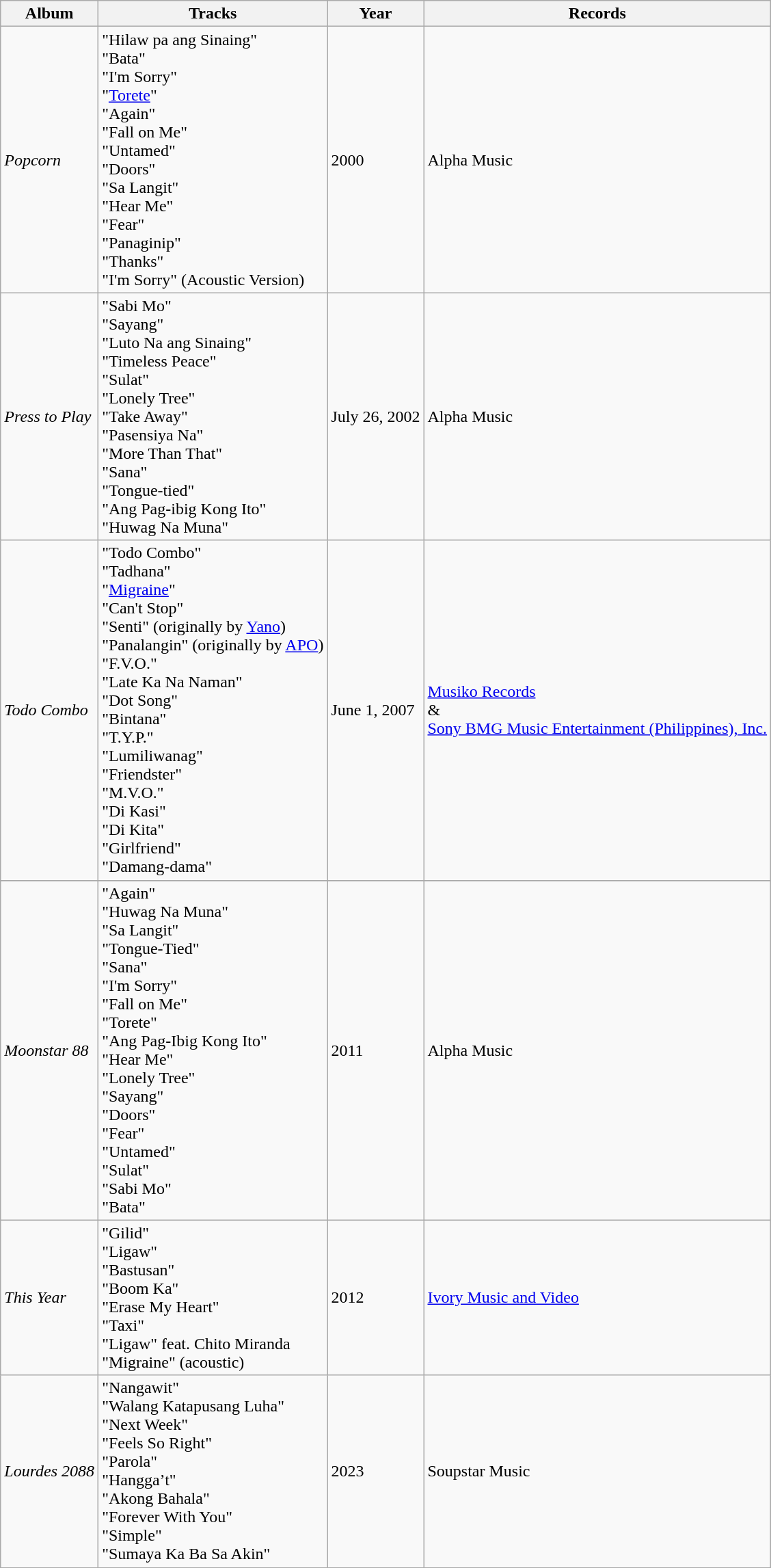<table class="wikitable">
<tr>
<th>Album</th>
<th>Tracks</th>
<th>Year</th>
<th>Records</th>
</tr>
<tr>
<td><em>Popcorn</em></td>
<td>"Hilaw pa ang Sinaing" <br> "Bata" <br>"I'm Sorry" <br>"<a href='#'>Torete</a>" <br>"Again" <br>"Fall on Me" <br>"Untamed" <br>"Doors" <br>"Sa Langit" <br>"Hear Me" <br>"Fear" <br>"Panaginip" <br>"Thanks" <br>"I'm Sorry" (Acoustic Version)</td>
<td>2000</td>
<td>Alpha Music</td>
</tr>
<tr>
<td><em>Press to Play</em></td>
<td>"Sabi Mo" <br>"Sayang"<br>"Luto Na ang Sinaing"<br>"Timeless Peace" <br>"Sulat" <br>"Lonely Tree" <br>"Take Away" <br>"Pasensiya Na" <br>"More Than That" <br>"Sana" <br>"Tongue-tied" <br>"Ang Pag-ibig Kong Ito" <br>"Huwag Na Muna"</td>
<td>July 26, 2002</td>
<td>Alpha Music</td>
</tr>
<tr>
<td><em>Todo Combo</em></td>
<td>"Todo Combo" <br>"Tadhana" <br>"<a href='#'>Migraine</a>" <br>"Can't Stop" <br>"Senti" (originally by <a href='#'>Yano</a>) <br>"Panalangin" (originally by <a href='#'>APO</a>) <br>"F.V.O." <br>"Late Ka Na Naman" <br>"Dot Song" <br>"Bintana" <br>"T.Y.P." <br>"Lumiliwanag" <br>"Friendster" <br>"M.V.O." <br>"Di Kasi" <br>"Di Kita" <br>"Girlfriend" <br>"Damang-dama"</td>
<td>June 1, 2007</td>
<td><a href='#'>Musiko Records</a><br>&<br><a href='#'>Sony BMG Music Entertainment (Philippines), Inc.</a></td>
</tr>
<tr>
</tr>
<tr>
<td><em>Moonstar 88</em></td>
<td>"Again" <br>"Huwag Na Muna" <br>"Sa Langit" <br>"Tongue-Tied" <br>"Sana" <br>"I'm Sorry" <br>"Fall on Me" <br>"Torete" <br>"Ang Pag-Ibig Kong Ito" <br>"Hear Me" <br>"Lonely Tree" <br>"Sayang" <br>"Doors" <br>"Fear" <br>"Untamed" <br>"Sulat" <br>"Sabi Mo" <br>"Bata"</td>
<td>2011</td>
<td>Alpha Music</td>
</tr>
<tr>
<td><em>This Year</em></td>
<td>"Gilid" <br>"Ligaw" <br>"Bastusan" <br>"Boom Ka" <br>"Erase My Heart" <br>"Taxi" <br>"Ligaw" feat. Chito Miranda <br>"Migraine" (acoustic)</td>
<td>2012</td>
<td><a href='#'>Ivory Music and Video</a></td>
</tr>
<tr>
<td><em>Lourdes 2088</em></td>
<td>"Nangawit" <br>"Walang Katapusang Luha" <br>"Next Week" <br>"Feels So Right" <br>"Parola" <br>"Hangga’t" <br>"Akong Bahala" <br>"Forever With You" <br>"Simple" <br>"Sumaya Ka Ba Sa Akin"</td>
<td>2023</td>
<td>Soupstar Music</td>
</tr>
</table>
